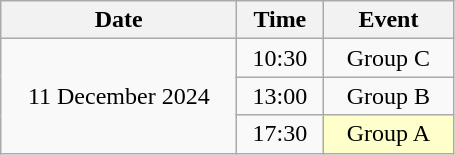<table class = "wikitable" style="text-align:center;">
<tr>
<th width=150>Date</th>
<th width=50>Time</th>
<th width=80>Event</th>
</tr>
<tr>
<td rowspan=3>11 December 2024</td>
<td>10:30</td>
<td>Group C</td>
</tr>
<tr>
<td>13:00</td>
<td>Group B</td>
</tr>
<tr>
<td>17:30</td>
<td bgcolor="ffffcc">Group A</td>
</tr>
</table>
